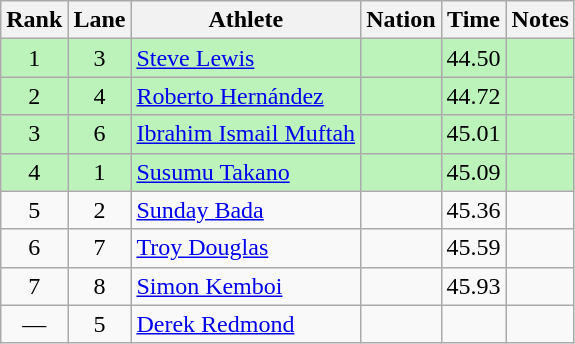<table class="wikitable sortable" style="text-align:center">
<tr>
<th>Rank</th>
<th>Lane</th>
<th>Athlete</th>
<th>Nation</th>
<th>Time</th>
<th>Notes</th>
</tr>
<tr style="background:#bbf3bb;">
<td>1</td>
<td>3</td>
<td align=left><a href='#'>Steve Lewis</a></td>
<td align=left></td>
<td>44.50</td>
<td></td>
</tr>
<tr style="background:#bbf3bb;">
<td>2</td>
<td>4</td>
<td align=left><a href='#'>Roberto Hernández</a></td>
<td align=left></td>
<td>44.72</td>
<td></td>
</tr>
<tr style="background:#bbf3bb;">
<td>3</td>
<td>6</td>
<td align=left><a href='#'>Ibrahim Ismail Muftah</a></td>
<td align=left></td>
<td>45.01</td>
<td></td>
</tr>
<tr style="background:#bbf3bb;">
<td>4</td>
<td>1</td>
<td align=left><a href='#'>Susumu Takano</a></td>
<td align=left></td>
<td>45.09</td>
<td></td>
</tr>
<tr>
<td>5</td>
<td>2</td>
<td align=left><a href='#'>Sunday Bada</a></td>
<td align=left></td>
<td>45.36</td>
<td></td>
</tr>
<tr>
<td>6</td>
<td>7</td>
<td align=left><a href='#'>Troy Douglas</a></td>
<td align=left></td>
<td>45.59</td>
<td></td>
</tr>
<tr>
<td>7</td>
<td>8</td>
<td align=left><a href='#'>Simon Kemboi</a></td>
<td align=left></td>
<td>45.93</td>
<td></td>
</tr>
<tr>
<td data-sort-value=8>—</td>
<td>5</td>
<td align=left><a href='#'>Derek Redmond</a></td>
<td align=left></td>
<td></td>
<td></td>
</tr>
</table>
